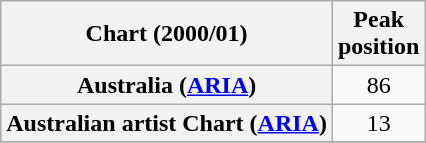<table class="wikitable sortable plainrowheaders" style="text-align:center">
<tr>
<th>Chart (2000/01)</th>
<th>Peak<br>position</th>
</tr>
<tr>
<th scope="row">Australia (<a href='#'>ARIA</a>)</th>
<td>86</td>
</tr>
<tr>
<th scope="row">Australian artist Chart (<a href='#'>ARIA</a>)</th>
<td>13</td>
</tr>
<tr>
</tr>
</table>
